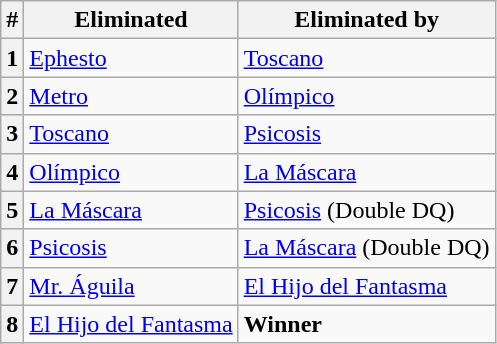<table class="wikitable sortable">
<tr>
<th scope="col">#</th>
<th scope="col">Eliminated</th>
<th scope="col">Eliminated by</th>
</tr>
<tr>
<th scope="row">1</th>
<td><a href='#'>Ephesto</a></td>
<td><a href='#'>Toscano</a></td>
</tr>
<tr>
<th scope="row">2</th>
<td><a href='#'>Metro</a></td>
<td><a href='#'>Olímpico</a></td>
</tr>
<tr>
<th scope="row">3</th>
<td><a href='#'>Toscano</a></td>
<td><a href='#'>Psicosis</a></td>
</tr>
<tr>
<th scope="row">4</th>
<td><a href='#'>Olímpico</a></td>
<td><a href='#'>La Máscara</a></td>
</tr>
<tr>
<th scope="row">5</th>
<td><a href='#'>La Máscara</a></td>
<td><a href='#'>Psicosis</a> (Double DQ)</td>
</tr>
<tr>
<th scope="row">6</th>
<td><a href='#'>Psicosis</a></td>
<td><a href='#'>La Máscara</a> (Double DQ)</td>
</tr>
<tr>
<th scope="row">7</th>
<td><a href='#'>Mr. Águila</a></td>
<td><a href='#'>El Hijo del Fantasma</a></td>
</tr>
<tr>
<th scope="row">8</th>
<td><a href='#'>El Hijo del Fantasma</a></td>
<td><strong>Winner</strong></td>
</tr>
</table>
